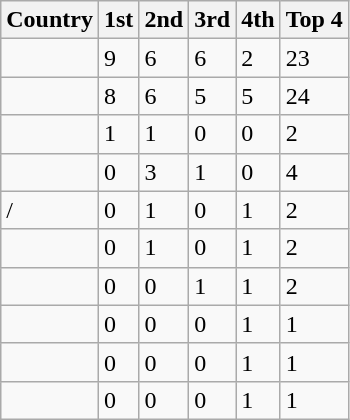<table class="wikitable">
<tr>
<th>Country</th>
<th>1st</th>
<th>2nd</th>
<th>3rd</th>
<th>4th</th>
<th>Top 4</th>
</tr>
<tr>
<td></td>
<td>9</td>
<td>6</td>
<td>6</td>
<td>2</td>
<td>23</td>
</tr>
<tr>
<td></td>
<td>8</td>
<td>6</td>
<td>5</td>
<td>5</td>
<td>24</td>
</tr>
<tr>
<td></td>
<td>1</td>
<td>1</td>
<td>0</td>
<td>0</td>
<td>2</td>
</tr>
<tr>
<td></td>
<td>0</td>
<td>3</td>
<td>1</td>
<td>0</td>
<td>4</td>
</tr>
<tr>
<td> / </td>
<td>0</td>
<td>1</td>
<td>0</td>
<td>1</td>
<td>2</td>
</tr>
<tr>
<td></td>
<td>0</td>
<td>1</td>
<td>0</td>
<td>1</td>
<td>2</td>
</tr>
<tr>
<td></td>
<td>0</td>
<td>0</td>
<td>1</td>
<td>1</td>
<td>2</td>
</tr>
<tr>
<td></td>
<td>0</td>
<td>0</td>
<td>0</td>
<td>1</td>
<td>1</td>
</tr>
<tr>
<td></td>
<td>0</td>
<td>0</td>
<td>0</td>
<td>1</td>
<td>1</td>
</tr>
<tr>
<td></td>
<td>0</td>
<td>0</td>
<td>0</td>
<td>1</td>
<td>1</td>
</tr>
</table>
